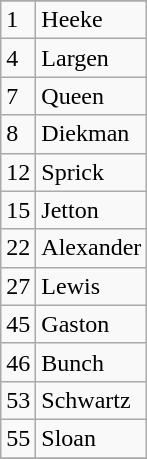<table class="wikitable">
<tr>
</tr>
<tr>
<td>1</td>
<td>Heeke</td>
</tr>
<tr>
<td>4</td>
<td>Largen</td>
</tr>
<tr>
<td>7</td>
<td>Queen</td>
</tr>
<tr>
<td>8</td>
<td>Diekman</td>
</tr>
<tr>
<td>12</td>
<td>Sprick</td>
</tr>
<tr>
<td>15</td>
<td>Jetton</td>
</tr>
<tr>
<td>22</td>
<td>Alexander</td>
</tr>
<tr>
<td>27</td>
<td>Lewis</td>
</tr>
<tr>
<td>45</td>
<td>Gaston</td>
</tr>
<tr>
<td>46</td>
<td>Bunch</td>
</tr>
<tr>
<td>53</td>
<td>Schwartz</td>
</tr>
<tr>
<td>55</td>
<td>Sloan</td>
</tr>
<tr>
</tr>
</table>
